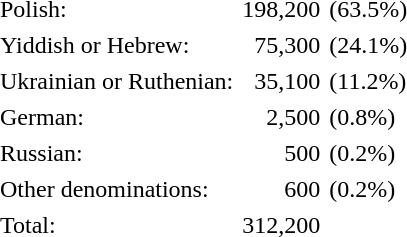<table cellpadding=2 style="background:transparent;">
<tr>
<td>Polish:</td>
<td style="text-align:right">198,200</td>
<td>(63.5%)</td>
</tr>
<tr>
<td>Yiddish or Hebrew:</td>
<td style="text-align:right">75,300</td>
<td>(24.1%)</td>
</tr>
<tr>
<td>Ukrainian or Ruthenian:</td>
<td style="text-align:right">35,100</td>
<td>(11.2%)</td>
</tr>
<tr>
<td>German:</td>
<td style="text-align:right">2,500</td>
<td>(0.8%)</td>
</tr>
<tr>
<td>Russian:</td>
<td style="text-align:right">500</td>
<td>(0.2%)</td>
</tr>
<tr>
<td>Other denominations:</td>
<td style="text-align:right">600</td>
<td>(0.2%)</td>
</tr>
<tr>
<td>Total:</td>
<td style="text-align:right">312,200</td>
</tr>
</table>
